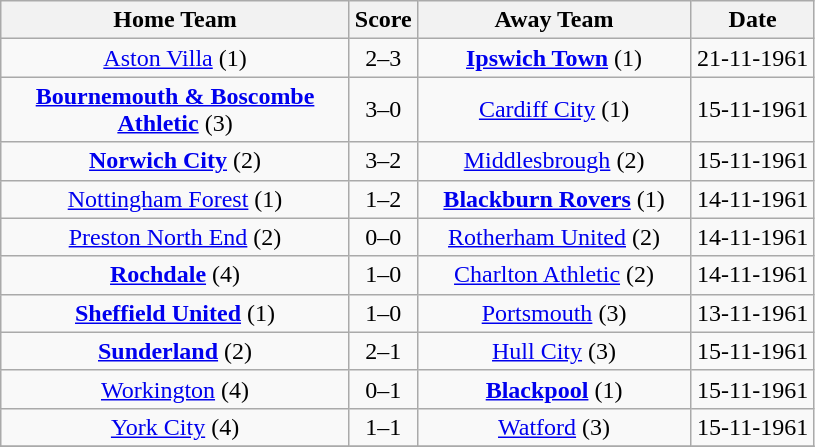<table class="wikitable" style="text-align:center;">
<tr>
<th width=225>Home Team</th>
<th width=20>Score</th>
<th width=175>Away Team</th>
<th width= 75>Date</th>
</tr>
<tr>
<td><a href='#'>Aston Villa</a> (1)</td>
<td>2–3</td>
<td><a href='#'><strong>Ipswich Town</strong></a> (1)</td>
<td>21-11-1961</td>
</tr>
<tr>
<td><a href='#'><strong>Bournemouth & Boscombe Athletic</strong></a> (3)</td>
<td>3–0</td>
<td><a href='#'>Cardiff City</a> (1)</td>
<td>15-11-1961</td>
</tr>
<tr>
<td><a href='#'><strong>Norwich City</strong></a> (2)</td>
<td>3–2</td>
<td><a href='#'>Middlesbrough</a> (2)</td>
<td>15-11-1961</td>
</tr>
<tr>
<td><a href='#'>Nottingham Forest</a> (1)</td>
<td>1–2</td>
<td><a href='#'><strong>Blackburn Rovers</strong></a> (1)</td>
<td>14-11-1961</td>
</tr>
<tr>
<td><a href='#'>Preston North End</a> (2)</td>
<td>0–0</td>
<td><a href='#'>Rotherham United</a> (2)</td>
<td>14-11-1961</td>
</tr>
<tr>
<td><a href='#'><strong>Rochdale</strong></a> (4)</td>
<td>1–0</td>
<td><a href='#'>Charlton Athletic</a> (2)</td>
<td>14-11-1961</td>
</tr>
<tr>
<td><a href='#'><strong>Sheffield United</strong></a> (1)</td>
<td>1–0</td>
<td><a href='#'>Portsmouth</a> (3)</td>
<td>13-11-1961</td>
</tr>
<tr>
<td><a href='#'><strong>Sunderland</strong></a> (2)</td>
<td>2–1</td>
<td><a href='#'>Hull City</a> (3)</td>
<td>15-11-1961</td>
</tr>
<tr>
<td><a href='#'>Workington</a> (4)</td>
<td>0–1</td>
<td><a href='#'><strong>Blackpool</strong></a> (1)</td>
<td>15-11-1961</td>
</tr>
<tr>
<td><a href='#'>York City</a> (4)</td>
<td>1–1</td>
<td><a href='#'>Watford</a> (3)</td>
<td>15-11-1961</td>
</tr>
<tr>
</tr>
</table>
